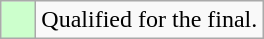<table class="wikitable">
<tr>
<td style="background: #ccffcc;">    </td>
<td>Qualified for the final.</td>
</tr>
</table>
